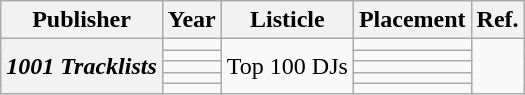<table class="wikitable sortable plainrowheaders">
<tr>
<th scope="col">Publisher</th>
<th scope="col">Year</th>
<th scope="col">Listicle</th>
<th scope="col">Placement</th>
<th scope="col">Ref.</th>
</tr>
<tr>
<th rowspan="5"><em>1001 Tracklists</em></th>
<td></td>
<td rowspan="5">Top 100 DJs</td>
<td></td>
<td rowspan="5"></td>
</tr>
<tr>
<td></td>
<td></td>
</tr>
<tr>
<td></td>
<td></td>
</tr>
<tr>
<td></td>
<td></td>
</tr>
<tr>
<td></td>
<td></td>
</tr>
</table>
